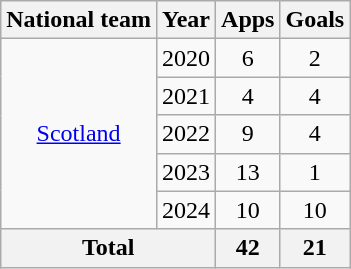<table class="wikitable" style="text-align:center">
<tr>
<th>National team</th>
<th>Year</th>
<th>Apps</th>
<th>Goals</th>
</tr>
<tr>
<td rowspan="5"><a href='#'>Scotland</a></td>
<td>2020</td>
<td>6</td>
<td>2</td>
</tr>
<tr>
<td>2021</td>
<td>4</td>
<td>4</td>
</tr>
<tr>
<td>2022</td>
<td>9</td>
<td>4</td>
</tr>
<tr>
<td>2023</td>
<td>13</td>
<td>1</td>
</tr>
<tr>
<td>2024</td>
<td>10</td>
<td>10</td>
</tr>
<tr>
<th colspan="2">Total</th>
<th>42</th>
<th>21</th>
</tr>
</table>
